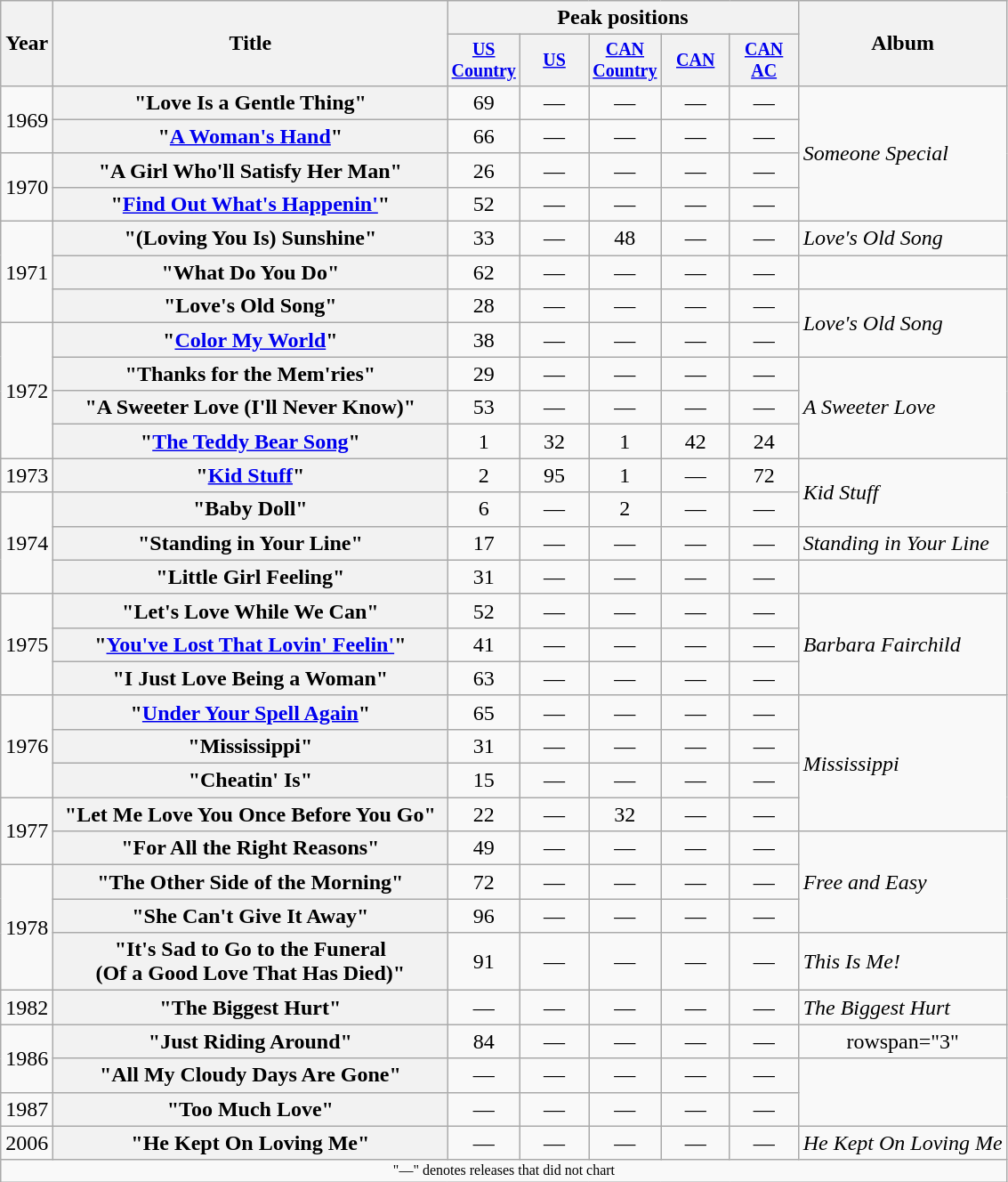<table class="wikitable plainrowheaders" style="text-align:center;">
<tr>
<th rowspan="2">Year</th>
<th rowspan="2" style="width:18em;">Title</th>
<th colspan="5">Peak positions</th>
<th rowspan="2">Album</th>
</tr>
<tr style="font-size:smaller;">
<th style="width:45px;"><a href='#'>US Country</a></th>
<th style="width:45px;"><a href='#'>US</a></th>
<th style="width:45px;"><a href='#'>CAN Country</a></th>
<th style="width:45px;"><a href='#'>CAN</a></th>
<th style="width:45px;"><a href='#'>CAN AC</a></th>
</tr>
<tr>
<td rowspan="2">1969</td>
<th scope="row">"Love Is a Gentle Thing"</th>
<td>69</td>
<td>—</td>
<td>—</td>
<td>—</td>
<td>—</td>
<td align="left" rowspan="4"><em>Someone Special</em></td>
</tr>
<tr>
<th scope="row">"<a href='#'>A Woman's Hand</a>"</th>
<td>66</td>
<td>—</td>
<td>—</td>
<td>—</td>
<td>—</td>
</tr>
<tr>
<td rowspan="2">1970</td>
<th scope="row">"A Girl Who'll Satisfy Her Man"</th>
<td>26</td>
<td>—</td>
<td>—</td>
<td>—</td>
<td>—</td>
</tr>
<tr>
<th scope="row">"<a href='#'>Find Out What's Happenin'</a>"</th>
<td>52</td>
<td>—</td>
<td>—</td>
<td>—</td>
<td>—</td>
</tr>
<tr>
<td rowspan="3">1971</td>
<th scope="row">"(Loving You Is) Sunshine"</th>
<td>33</td>
<td>—</td>
<td>48</td>
<td>—</td>
<td>—</td>
<td align="left"><em>Love's Old Song</em></td>
</tr>
<tr>
<th scope="row">"What Do You Do"</th>
<td>62</td>
<td>—</td>
<td>—</td>
<td>—</td>
<td>—</td>
<td></td>
</tr>
<tr>
<th scope="row">"Love's Old Song"</th>
<td>28</td>
<td>—</td>
<td>—</td>
<td>—</td>
<td>—</td>
<td align="left" rowspan="2"><em>Love's Old Song</em></td>
</tr>
<tr>
<td rowspan="4">1972</td>
<th scope="row">"<a href='#'>Color My World</a>"</th>
<td>38</td>
<td>—</td>
<td>—</td>
<td>—</td>
<td>—</td>
</tr>
<tr>
<th scope="row">"Thanks for the Mem'ries"</th>
<td>29</td>
<td>—</td>
<td>—</td>
<td>—</td>
<td>—</td>
<td align="left" rowspan="3"><em>A Sweeter Love</em></td>
</tr>
<tr>
<th scope="row">"A Sweeter Love (I'll Never Know)"</th>
<td>53</td>
<td>—</td>
<td>—</td>
<td>—</td>
<td>—</td>
</tr>
<tr>
<th scope="row">"<a href='#'>The Teddy Bear Song</a>"</th>
<td>1</td>
<td>32</td>
<td>1</td>
<td>42</td>
<td>24</td>
</tr>
<tr>
<td>1973</td>
<th scope="row">"<a href='#'>Kid Stuff</a>"</th>
<td>2</td>
<td>95</td>
<td>1</td>
<td>—</td>
<td>72</td>
<td align="left" rowspan="2"><em>Kid Stuff</em></td>
</tr>
<tr>
<td rowspan="3">1974</td>
<th scope="row">"Baby Doll"</th>
<td>6</td>
<td>—</td>
<td>2</td>
<td>—</td>
<td>—</td>
</tr>
<tr>
<th scope="row">"Standing in Your Line"</th>
<td>17</td>
<td>—</td>
<td>—</td>
<td>—</td>
<td>—</td>
<td align="left"><em>Standing in Your Line</em></td>
</tr>
<tr>
<th scope="row">"Little Girl Feeling"</th>
<td>31</td>
<td>—</td>
<td>—</td>
<td>—</td>
<td>—</td>
<td></td>
</tr>
<tr>
<td rowspan="3">1975</td>
<th scope="row">"Let's Love While We Can"</th>
<td>52</td>
<td>—</td>
<td>—</td>
<td>—</td>
<td>—</td>
<td align="left" rowspan="3"><em>Barbara Fairchild</em></td>
</tr>
<tr>
<th scope="row">"<a href='#'>You've Lost That Lovin' Feelin'</a>"</th>
<td>41</td>
<td>—</td>
<td>—</td>
<td>—</td>
<td>—</td>
</tr>
<tr>
<th scope="row">"I Just Love Being a Woman"</th>
<td>63</td>
<td>—</td>
<td>—</td>
<td>—</td>
<td>—</td>
</tr>
<tr>
<td rowspan="3">1976</td>
<th scope="row">"<a href='#'>Under Your Spell Again</a>"</th>
<td>65</td>
<td>—</td>
<td>—</td>
<td>—</td>
<td>—</td>
<td align="left" rowspan="4"><em>Mississippi</em></td>
</tr>
<tr>
<th scope="row">"Mississippi"</th>
<td>31</td>
<td>—</td>
<td>—</td>
<td>—</td>
<td>—</td>
</tr>
<tr>
<th scope="row">"Cheatin' Is"</th>
<td>15</td>
<td>—</td>
<td>—</td>
<td>—</td>
<td>—</td>
</tr>
<tr>
<td rowspan="2">1977</td>
<th scope="row">"Let Me Love You Once Before You Go"</th>
<td>22</td>
<td>—</td>
<td>32</td>
<td>—</td>
<td>—</td>
</tr>
<tr>
<th scope="row">"For All the Right Reasons"</th>
<td>49</td>
<td>—</td>
<td>—</td>
<td>—</td>
<td>—</td>
<td align="left" rowspan="3"><em>Free and Easy</em></td>
</tr>
<tr>
<td rowspan="3">1978</td>
<th scope="row">"The Other Side of the Morning"</th>
<td>72</td>
<td>—</td>
<td>—</td>
<td>—</td>
<td>—</td>
</tr>
<tr>
<th scope="row">"She Can't Give It Away"</th>
<td>96</td>
<td>—</td>
<td>—</td>
<td>—</td>
<td>—</td>
</tr>
<tr>
<th scope="row">"It's Sad to Go to the Funeral<br>(Of a Good Love That Has Died)"</th>
<td>91</td>
<td>—</td>
<td>—</td>
<td>—</td>
<td>—</td>
<td align="left"><em>This Is Me!</em></td>
</tr>
<tr>
<td>1982</td>
<th scope="row">"The Biggest Hurt"</th>
<td>—</td>
<td>—</td>
<td>—</td>
<td>—</td>
<td>—</td>
<td align="left"><em>The Biggest Hurt</em></td>
</tr>
<tr>
<td rowspan="2">1986</td>
<th scope="row">"Just Riding Around"</th>
<td>84</td>
<td>—</td>
<td>—</td>
<td>—</td>
<td>—</td>
<td>rowspan="3" </td>
</tr>
<tr>
<th scope="row">"All My Cloudy Days Are Gone"</th>
<td>—</td>
<td>—</td>
<td>—</td>
<td>—</td>
<td>—</td>
</tr>
<tr>
<td>1987</td>
<th scope="row">"Too Much Love"</th>
<td>—</td>
<td>—</td>
<td>—</td>
<td>—</td>
<td>—</td>
</tr>
<tr>
<td>2006</td>
<th scope="row">"He Kept On Loving Me"</th>
<td>—</td>
<td>—</td>
<td>—</td>
<td>—</td>
<td>—</td>
<td align="left"><em>He Kept On Loving Me</em></td>
</tr>
<tr>
<td colspan="8" style="font-size:8pt">"—" denotes releases that did not chart</td>
</tr>
</table>
